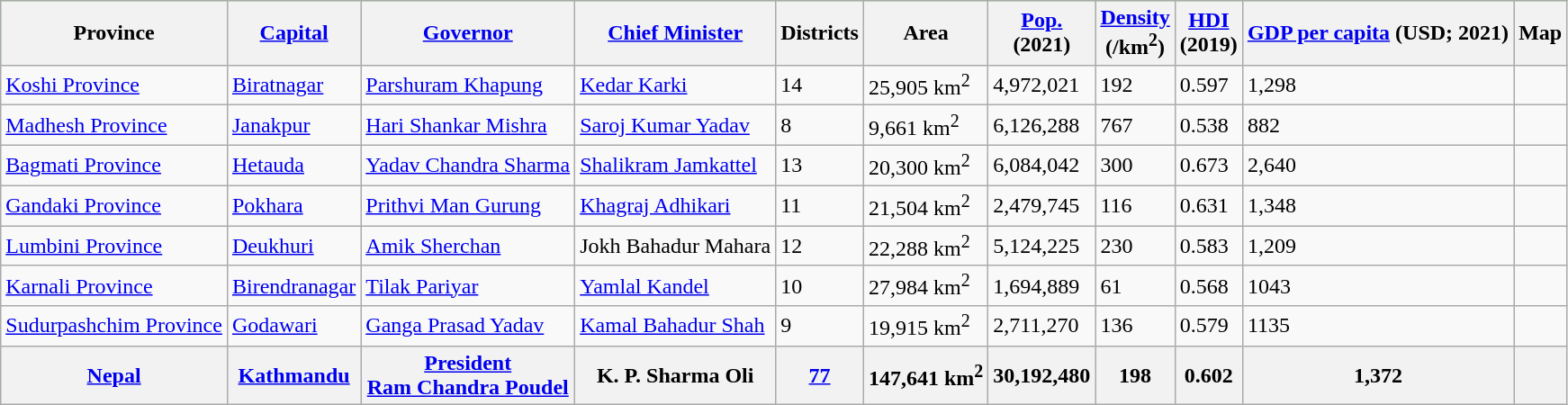<table class="wikitable sortable static-row-numbers static-row-header-text">
<tr style="background:#98fb98;">
<th>Province</th>
<th><a href='#'>Capital</a></th>
<th><a href='#'>Governor</a></th>
<th><a href='#'>Chief Minister</a></th>
<th>Districts</th>
<th>Area</th>
<th><a href='#'>Pop.</a><br>(2021)</th>
<th><a href='#'>Density</a><br>(/km<sup>2</sup>)</th>
<th><a href='#'>HDI</a><br>(2019)</th>
<th><a href='#'>GDP per capita</a> (USD; 2021)</th>
<th>Map</th>
</tr>
<tr>
<td><a href='#'>Koshi Province</a></td>
<td><a href='#'>Biratnagar</a></td>
<td><a href='#'>Parshuram Khapung</a></td>
<td><a href='#'>Kedar Karki</a></td>
<td>14</td>
<td>25,905 km<sup>2</sup></td>
<td>4,972,021</td>
<td>192</td>
<td>0.597</td>
<td>1,298</td>
<td></td>
</tr>
<tr>
<td><a href='#'>Madhesh Province</a></td>
<td><a href='#'>Janakpur</a></td>
<td><a href='#'>Hari Shankar Mishra</a></td>
<td><a href='#'>Saroj Kumar Yadav</a></td>
<td>8</td>
<td>9,661 km<sup>2</sup></td>
<td>6,126,288</td>
<td>767</td>
<td>0.538</td>
<td>882</td>
<td></td>
</tr>
<tr>
<td><a href='#'>Bagmati Province</a></td>
<td><a href='#'>Hetauda</a></td>
<td><a href='#'>Yadav Chandra Sharma</a></td>
<td><a href='#'>Shalikram Jamkattel</a></td>
<td>13</td>
<td>20,300 km<sup>2</sup></td>
<td>6,084,042</td>
<td>300</td>
<td>0.673</td>
<td>2,640</td>
<td></td>
</tr>
<tr>
<td><a href='#'>Gandaki Province</a></td>
<td><a href='#'>Pokhara</a></td>
<td><a href='#'>Prithvi Man Gurung</a></td>
<td><a href='#'>Khagraj Adhikari</a></td>
<td>11</td>
<td>21,504 km<sup>2</sup></td>
<td>2,479,745</td>
<td>116</td>
<td>0.631</td>
<td>1,348</td>
<td></td>
</tr>
<tr>
<td><a href='#'>Lumbini Province</a></td>
<td><a href='#'>Deukhuri</a></td>
<td><a href='#'>Amik Sherchan</a></td>
<td>Jokh Bahadur Mahara</td>
<td>12</td>
<td>22,288 km<sup>2</sup></td>
<td>5,124,225</td>
<td>230</td>
<td>0.583</td>
<td>1,209</td>
<td></td>
</tr>
<tr>
<td><a href='#'>Karnali Province</a></td>
<td><a href='#'>Birendranagar</a></td>
<td><a href='#'>Tilak Pariyar</a></td>
<td><a href='#'>Yamlal Kandel</a></td>
<td>10</td>
<td>27,984 km<sup>2</sup></td>
<td>1,694,889</td>
<td>61</td>
<td>0.568</td>
<td>1043</td>
<td></td>
</tr>
<tr>
<td><a href='#'>Sudurpashchim Province</a></td>
<td><a href='#'>Godawari</a></td>
<td><a href='#'>Ganga Prasad Yadav</a></td>
<td><a href='#'>Kamal Bahadur Shah</a></td>
<td>9</td>
<td>19,915 km<sup>2</sup></td>
<td>2,711,270</td>
<td>136</td>
<td>0.579</td>
<td>1135</td>
<td></td>
</tr>
<tr>
<th><a href='#'>Nepal</a></th>
<th><a href='#'>Kathmandu</a></th>
<th><a href='#'>President</a><br><a href='#'>Ram Chandra Poudel</a></th>
<th>K. P. Sharma Oli</th>
<th><a href='#'>77</a></th>
<th>147,641 km<sup>2</sup></th>
<th>30,192,480</th>
<th>198</th>
<th>0.602</th>
<th>1,372</th>
<th></th>
</tr>
</table>
